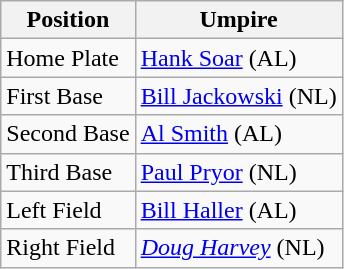<table class="wikitable">
<tr>
<th>Position</th>
<th>Umpire</th>
</tr>
<tr>
<td>Home Plate</td>
<td><a href='#'>Hank Soar</a> (AL)</td>
</tr>
<tr>
<td>First Base</td>
<td><a href='#'>Bill Jackowski</a> (NL)</td>
</tr>
<tr>
<td>Second Base</td>
<td><a href='#'>Al Smith</a> (AL)</td>
</tr>
<tr>
<td>Third Base</td>
<td><a href='#'>Paul Pryor</a> (NL)</td>
</tr>
<tr>
<td>Left Field</td>
<td><a href='#'>Bill Haller</a> (AL)</td>
</tr>
<tr>
<td>Right Field</td>
<td><em><a href='#'>Doug Harvey</a></em> (NL)</td>
</tr>
</table>
